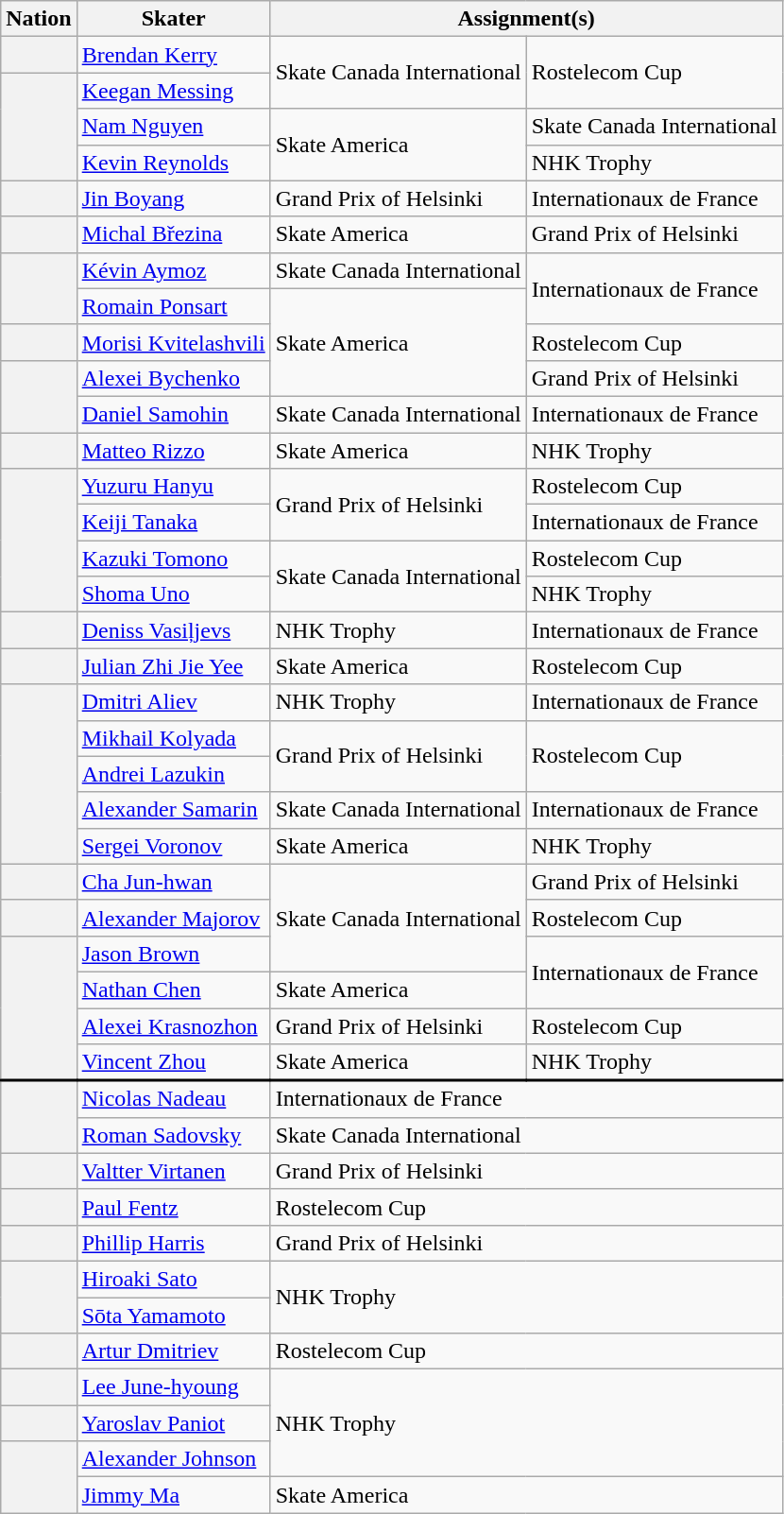<table class="wikitable unsortable" style="text-align:left">
<tr>
<th scope="col">Nation</th>
<th scope="col">Skater</th>
<th scope="col" colspan="2">Assignment(s)</th>
</tr>
<tr>
<th scope="row" style="text-align:left"></th>
<td><a href='#'>Brendan Kerry</a></td>
<td rowspan="2">Skate Canada International</td>
<td rowspan="2">Rostelecom Cup</td>
</tr>
<tr>
<th scope="row" style="text-align:left" rowspan="3"></th>
<td><a href='#'>Keegan Messing</a></td>
</tr>
<tr>
<td><a href='#'>Nam Nguyen</a></td>
<td rowspan="2">Skate America</td>
<td>Skate Canada International</td>
</tr>
<tr>
<td><a href='#'>Kevin Reynolds</a></td>
<td>NHK Trophy</td>
</tr>
<tr>
<th scope="row" style="text-align:left"></th>
<td><a href='#'>Jin Boyang</a></td>
<td>Grand Prix of Helsinki</td>
<td>Internationaux de France</td>
</tr>
<tr>
<th scope="row" style="text-align:left"></th>
<td><a href='#'>Michal Březina</a></td>
<td>Skate America</td>
<td>Grand Prix of Helsinki</td>
</tr>
<tr>
<th scope="row" style="text-align:left" rowspan="2"></th>
<td><a href='#'>Kévin Aymoz</a></td>
<td>Skate Canada International</td>
<td rowspan="2">Internationaux de France</td>
</tr>
<tr>
<td><a href='#'>Romain Ponsart</a></td>
<td rowspan="3">Skate America</td>
</tr>
<tr>
<th scope="row" style="text-align:left"></th>
<td><a href='#'>Morisi Kvitelashvili</a></td>
<td>Rostelecom Cup</td>
</tr>
<tr>
<th scope="row" style="text-align:left" rowspan="2"></th>
<td><a href='#'>Alexei Bychenko</a></td>
<td>Grand Prix of Helsinki</td>
</tr>
<tr>
<td><a href='#'>Daniel Samohin</a></td>
<td>Skate Canada International</td>
<td>Internationaux de France</td>
</tr>
<tr>
<th scope="row" style="text-align:left"></th>
<td><a href='#'>Matteo Rizzo</a></td>
<td>Skate America</td>
<td>NHK Trophy</td>
</tr>
<tr>
<th scope="row" style="text-align:left" rowspan="4"></th>
<td><a href='#'>Yuzuru Hanyu</a></td>
<td rowspan="2">Grand Prix of Helsinki</td>
<td>Rostelecom Cup</td>
</tr>
<tr>
<td><a href='#'>Keiji Tanaka</a></td>
<td>Internationaux de France</td>
</tr>
<tr>
<td><a href='#'>Kazuki Tomono</a></td>
<td rowspan="2">Skate Canada International</td>
<td>Rostelecom Cup</td>
</tr>
<tr>
<td><a href='#'>Shoma Uno</a></td>
<td>NHK Trophy</td>
</tr>
<tr>
<th scope="row" style="text-align:left"></th>
<td><a href='#'>Deniss Vasiļjevs</a></td>
<td>NHK Trophy</td>
<td>Internationaux de France</td>
</tr>
<tr>
<th scope="row" style="text-align:left"></th>
<td><a href='#'>Julian Zhi Jie Yee</a></td>
<td>Skate America</td>
<td>Rostelecom Cup</td>
</tr>
<tr>
<th scope="row" style="text-align:left" rowspan="5"></th>
<td><a href='#'>Dmitri Aliev</a></td>
<td>NHK Trophy</td>
<td>Internationaux de France</td>
</tr>
<tr>
<td><a href='#'>Mikhail Kolyada</a></td>
<td rowspan="2">Grand Prix of Helsinki</td>
<td rowspan="2">Rostelecom Cup</td>
</tr>
<tr>
<td><a href='#'>Andrei Lazukin</a></td>
</tr>
<tr>
<td><a href='#'>Alexander Samarin</a></td>
<td>Skate Canada International</td>
<td>Internationaux de France</td>
</tr>
<tr>
<td><a href='#'>Sergei Voronov</a></td>
<td>Skate America</td>
<td>NHK Trophy</td>
</tr>
<tr>
<th scope="row" style="text-align:left"></th>
<td><a href='#'>Cha Jun-hwan</a></td>
<td rowspan="3">Skate Canada International</td>
<td>Grand Prix of Helsinki</td>
</tr>
<tr>
<th scope="row" style="text-align:left"></th>
<td><a href='#'>Alexander Majorov</a></td>
<td>Rostelecom Cup</td>
</tr>
<tr>
<th scope="row" style="text-align:left" rowspan="4"></th>
<td><a href='#'>Jason Brown</a></td>
<td rowspan="2">Internationaux de France</td>
</tr>
<tr>
<td><a href='#'>Nathan Chen</a></td>
<td>Skate America</td>
</tr>
<tr>
<td><a href='#'>Alexei Krasnozhon</a></td>
<td>Grand Prix of Helsinki</td>
<td>Rostelecom Cup</td>
</tr>
<tr>
<td><a href='#'>Vincent Zhou</a></td>
<td>Skate America</td>
<td>NHK Trophy</td>
</tr>
<tr style="border-top:2.5px solid">
<th scope="row" style="text-align:left" rowspan="2"></th>
<td><a href='#'>Nicolas Nadeau</a></td>
<td colspan="2">Internationaux de France</td>
</tr>
<tr>
<td><a href='#'>Roman Sadovsky</a></td>
<td colspan="2">Skate Canada International</td>
</tr>
<tr>
<th scope="row" style="text-align:left"></th>
<td><a href='#'>Valtter Virtanen</a></td>
<td colspan="2">Grand Prix of Helsinki</td>
</tr>
<tr>
<th scope="row" style="text-align:left"></th>
<td><a href='#'>Paul Fentz</a></td>
<td colspan="2">Rostelecom Cup</td>
</tr>
<tr>
<th scope="row" style="text-align:left"></th>
<td><a href='#'>Phillip Harris</a></td>
<td colspan="2">Grand Prix of Helsinki</td>
</tr>
<tr>
<th scope="row" style="text-align:left" rowspan="2"></th>
<td><a href='#'>Hiroaki Sato</a></td>
<td colspan="2" rowspan="2">NHK Trophy</td>
</tr>
<tr>
<td><a href='#'>Sōta Yamamoto</a></td>
</tr>
<tr>
<th scope="row" style="text-align:left"></th>
<td><a href='#'>Artur Dmitriev</a></td>
<td colspan="2">Rostelecom Cup</td>
</tr>
<tr>
<th scope="row" style="text-align:left"></th>
<td><a href='#'>Lee June-hyoung</a></td>
<td colspan="2" rowspan="3">NHK Trophy</td>
</tr>
<tr>
<th scope="row" style="text-align:left"></th>
<td><a href='#'>Yaroslav Paniot</a></td>
</tr>
<tr>
<th scope="row" style="text-align:left" rowspan="2"></th>
<td><a href='#'>Alexander Johnson</a></td>
</tr>
<tr>
<td><a href='#'>Jimmy Ma</a></td>
<td colspan="2">Skate America</td>
</tr>
</table>
